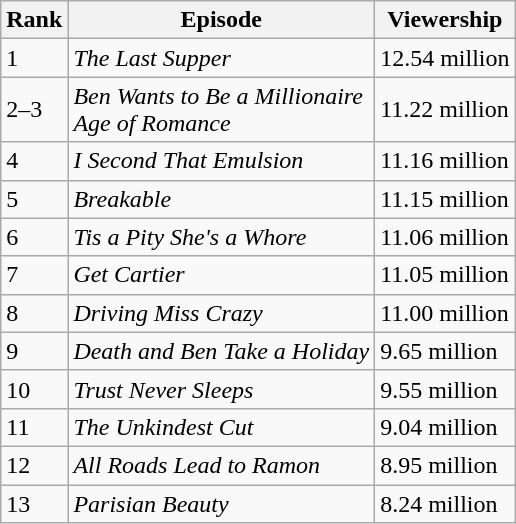<table class="wikitable">
<tr>
<th>Rank</th>
<th>Episode</th>
<th>Viewership</th>
</tr>
<tr>
<td>1</td>
<td><em>The Last Supper</em></td>
<td>12.54 million</td>
</tr>
<tr>
<td>2–3</td>
<td><em>Ben Wants to Be a Millionaire</em><br><em>Age of Romance</em></td>
<td>11.22 million</td>
</tr>
<tr>
<td>4</td>
<td><em>I Second That Emulsion</em></td>
<td>11.16 million</td>
</tr>
<tr>
<td>5</td>
<td><em>Breakable</em></td>
<td>11.15 million</td>
</tr>
<tr>
<td>6</td>
<td><em>Tis a Pity She's a Whore</em></td>
<td>11.06 million</td>
</tr>
<tr>
<td>7</td>
<td><em>Get Cartier</em></td>
<td>11.05 million</td>
</tr>
<tr>
<td>8</td>
<td><em>Driving Miss Crazy</em></td>
<td>11.00 million</td>
</tr>
<tr>
<td>9</td>
<td><em>Death and Ben Take a Holiday</em></td>
<td>9.65 million</td>
</tr>
<tr>
<td>10</td>
<td><em>Trust Never Sleeps</em></td>
<td>9.55 million</td>
</tr>
<tr>
<td>11</td>
<td><em>The Unkindest Cut</em></td>
<td>9.04 million</td>
</tr>
<tr>
<td>12</td>
<td><em>All Roads Lead to Ramon</em></td>
<td>8.95 million</td>
</tr>
<tr>
<td>13</td>
<td><em>Parisian Beauty</em></td>
<td>8.24 million</td>
</tr>
</table>
